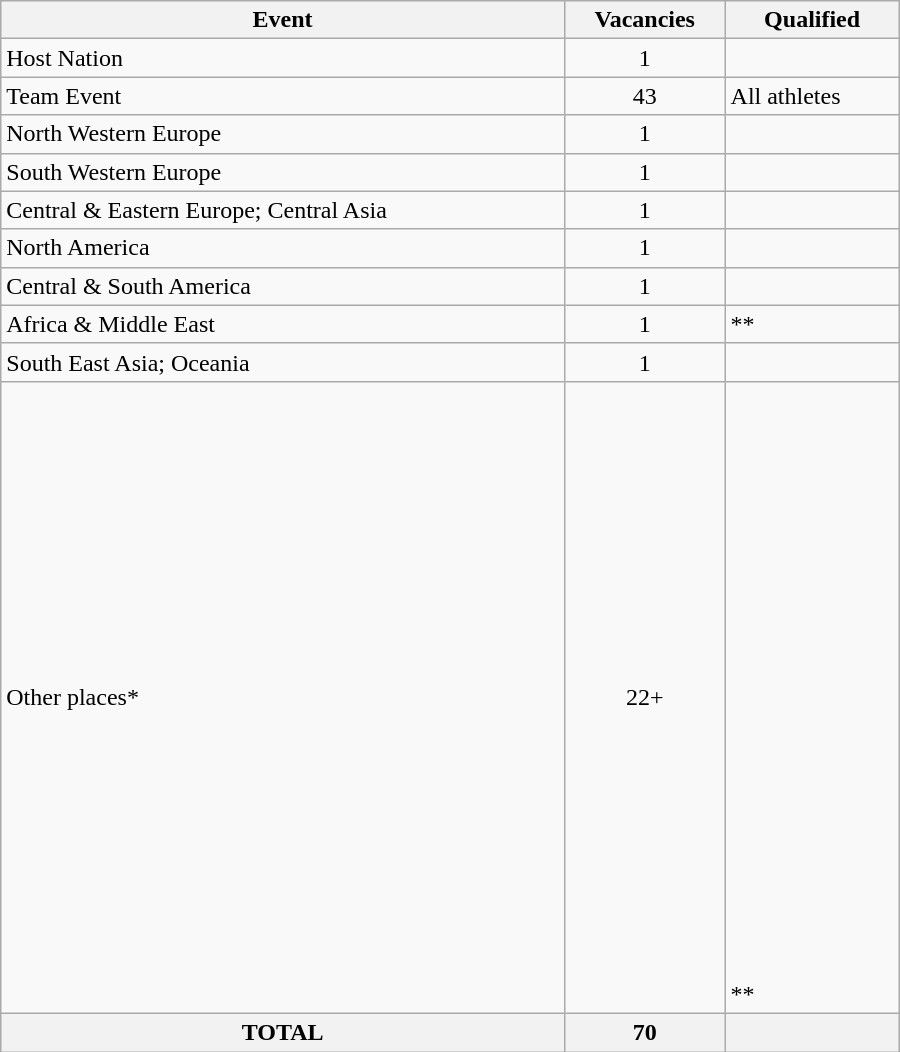<table class="wikitable" width=600>
<tr>
<th>Event</th>
<th>Vacancies</th>
<th>Qualified</th>
</tr>
<tr>
<td>Host Nation</td>
<td align="center">1</td>
<td></td>
</tr>
<tr>
<td>Team Event</td>
<td align="center">43</td>
<td>All athletes</td>
</tr>
<tr>
<td>North Western Europe</td>
<td align="center">1</td>
<td></td>
</tr>
<tr>
<td>South Western Europe</td>
<td align="center">1</td>
<td></td>
</tr>
<tr>
<td>Central & Eastern Europe; Central Asia</td>
<td align="center">1</td>
<td></td>
</tr>
<tr>
<td>North America</td>
<td align="center">1</td>
<td></td>
</tr>
<tr>
<td>Central & South America</td>
<td align="center">1</td>
<td></td>
</tr>
<tr>
<td>Africa & Middle East</td>
<td align="center">1</td>
<td><s></s>**</td>
</tr>
<tr>
<td>South East Asia; Oceania</td>
<td align="center">1</td>
<td></td>
</tr>
<tr>
<td>Other places*</td>
<td align="center">22+</td>
<td> <br>  <br>  <br>  <br>  <br>  <br>  <br>  <br>  <br>  <br>  <br>  <br>  <br>  <br>  <br>  <br> <s></s> <br>  <br> <s></s> <br>  <br>  <br> <s></s> <br> **</td>
</tr>
<tr>
<th>TOTAL</th>
<th>70</th>
<th></th>
</tr>
</table>
